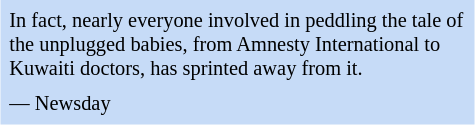<table class="toccolours" style="float: right; margin-left: 1em; margin-right: 2em; font-size: 85%; background:#c6dbf7; color:black; width:25em; max-width: 25%;" cellspacing="5">
<tr>
<td style="text-align: left;">In fact, nearly everyone involved in peddling the tale of the unplugged babies, from Amnesty International to Kuwaiti doctors, has sprinted away from it.</td>
</tr>
<tr>
<td style="text-align: left;">— Newsday</td>
</tr>
</table>
